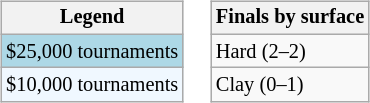<table>
<tr valign=top>
<td><br><table class=wikitable style="font-size:85%">
<tr>
<th>Legend</th>
</tr>
<tr style="background:lightblue;">
<td>$25,000 tournaments</td>
</tr>
<tr style="background:#f0f8ff;">
<td>$10,000 tournaments</td>
</tr>
</table>
</td>
<td><br><table class=wikitable style="font-size:85%">
<tr>
<th>Finals by surface</th>
</tr>
<tr>
<td>Hard (2–2)</td>
</tr>
<tr>
<td>Clay (0–1)</td>
</tr>
</table>
</td>
</tr>
</table>
